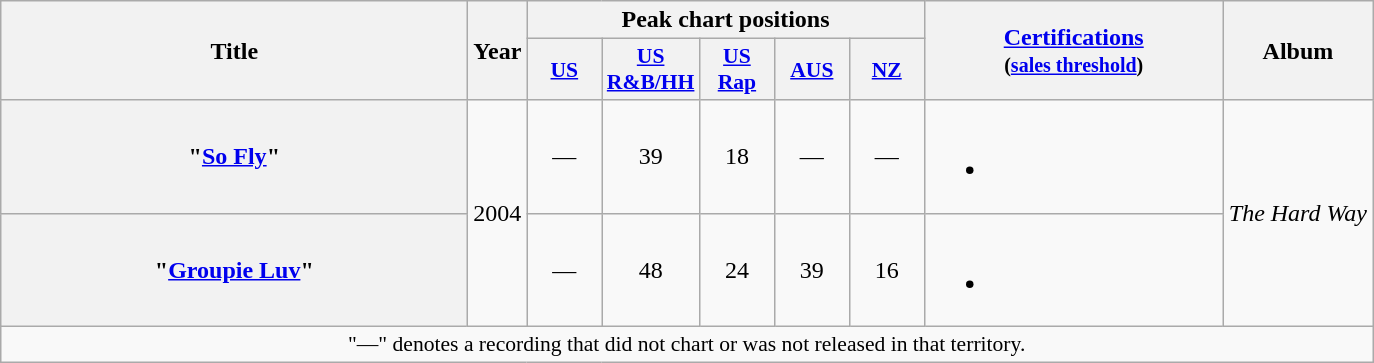<table class="wikitable plainrowheaders" style="text-align:center;">
<tr>
<th scope="col" rowspan="2" style="width:19em;">Title</th>
<th scope="col" rowspan="2">Year</th>
<th scope="col" colspan="5">Peak chart positions</th>
<th scope="col" rowspan="2" style="width:12em;"><a href='#'>Certifications</a><br><small>(<a href='#'>sales threshold</a>)</small></th>
<th scope="col" rowspan="2">Album</th>
</tr>
<tr>
<th style="width:3em; font-size:90%"><a href='#'>US</a><br></th>
<th style="width:3em; font-size:90%"><a href='#'>US<br>R&B/HH</a><br></th>
<th style="width:3em; font-size:90%"><a href='#'>US Rap</a><br></th>
<th style="width:3em; font-size:90%"><a href='#'>AUS</a><br></th>
<th scope="col" style="width:3em;font-size:90%;"><a href='#'>NZ</a><br></th>
</tr>
<tr>
<th scope="row">"<a href='#'>So Fly</a>"</th>
<td rowspan="2">2004</td>
<td>—</td>
<td>39</td>
<td>18</td>
<td>—</td>
<td>—</td>
<td><br><ul><li></li></ul></td>
<td rowspan="2"><em>The Hard Way</em></td>
</tr>
<tr>
<th scope="row">"<a href='#'>Groupie Luv</a>"</th>
<td>—</td>
<td>48</td>
<td>24</td>
<td>39</td>
<td>16</td>
<td><br><ul><li></li></ul></td>
</tr>
<tr>
<td colspan="14" style="font-size:90%">"—" denotes a recording that did not chart or was not released in that territory.</td>
</tr>
</table>
